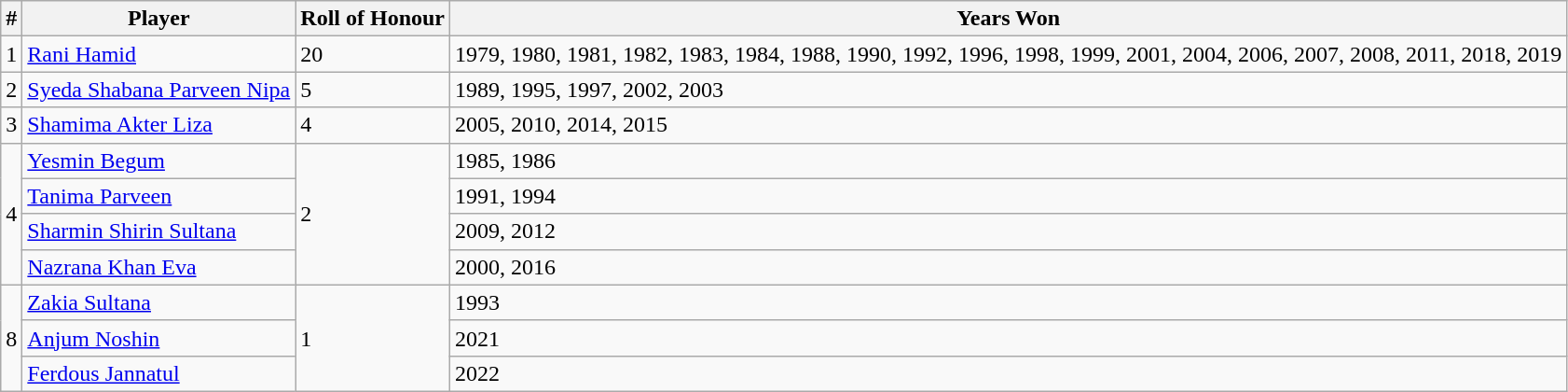<table class="wikitable col3center">
<tr>
<th>#</th>
<th>Player</th>
<th>Roll of Honour</th>
<th>Years Won</th>
</tr>
<tr>
<td>1</td>
<td><a href='#'>Rani Hamid</a></td>
<td>20</td>
<td>1979, 1980, 1981, 1982, 1983, 1984, 1988, 1990, 1992, 1996, 1998, 1999, 2001, 2004, 2006, 2007, 2008, 2011, 2018, 2019</td>
</tr>
<tr>
<td>2</td>
<td><a href='#'>Syeda Shabana Parveen Nipa</a></td>
<td>5</td>
<td>1989, 1995, 1997, 2002, 2003</td>
</tr>
<tr>
<td>3</td>
<td><a href='#'>Shamima Akter Liza</a></td>
<td>4</td>
<td>2005, 2010, 2014, 2015</td>
</tr>
<tr>
<td rowspan=4>4</td>
<td><a href='#'>Yesmin Begum</a></td>
<td rowspan=4>2</td>
<td>1985, 1986</td>
</tr>
<tr>
<td><a href='#'>Tanima Parveen</a></td>
<td>1991, 1994</td>
</tr>
<tr>
<td><a href='#'>Sharmin Shirin Sultana</a></td>
<td>2009, 2012</td>
</tr>
<tr>
<td><a href='#'>Nazrana Khan Eva</a></td>
<td>2000, 2016</td>
</tr>
<tr>
<td rowspan=3>8</td>
<td><a href='#'>Zakia Sultana</a></td>
<td rowspan=3>1</td>
<td>1993</td>
</tr>
<tr>
<td><a href='#'>Anjum Noshin</a></td>
<td>2021</td>
</tr>
<tr>
<td><a href='#'>Ferdous Jannatul</a></td>
<td>2022</td>
</tr>
</table>
